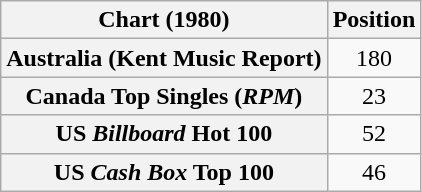<table class="wikitable sortable plainrowheaders" style="text-align:center">
<tr>
<th scope="col">Chart (1980)</th>
<th scope="col">Position</th>
</tr>
<tr>
<th scope="row">Australia (Kent Music Report)</th>
<td>180</td>
</tr>
<tr>
<th scope="row">Canada Top Singles (<em>RPM</em>)</th>
<td>23</td>
</tr>
<tr>
<th scope="row">US <em>Billboard</em> Hot 100</th>
<td>52</td>
</tr>
<tr>
<th scope="row">US <em>Cash Box</em> Top 100</th>
<td>46</td>
</tr>
</table>
